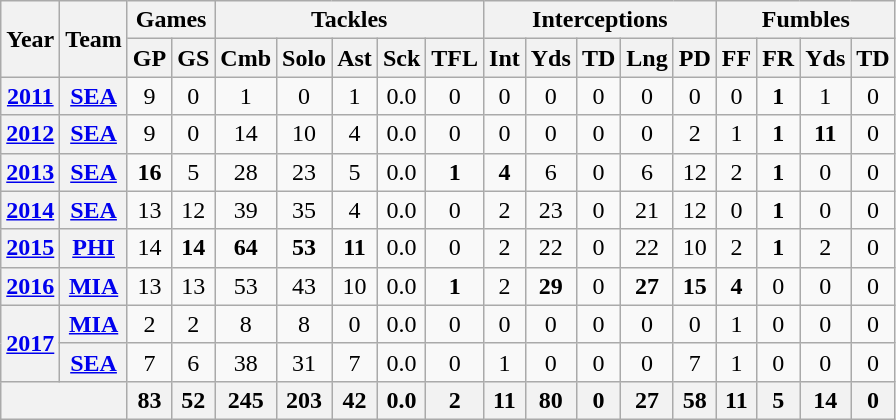<table class="wikitable" style="text-align:center">
<tr>
<th rowspan="2">Year</th>
<th rowspan="2">Team</th>
<th colspan="2">Games</th>
<th colspan="5">Tackles</th>
<th colspan="5">Interceptions</th>
<th colspan="4">Fumbles</th>
</tr>
<tr>
<th>GP</th>
<th>GS</th>
<th>Cmb</th>
<th>Solo</th>
<th>Ast</th>
<th>Sck</th>
<th>TFL</th>
<th>Int</th>
<th>Yds</th>
<th>TD</th>
<th>Lng</th>
<th>PD</th>
<th>FF</th>
<th>FR</th>
<th>Yds</th>
<th>TD</th>
</tr>
<tr>
<th><a href='#'>2011</a></th>
<th><a href='#'>SEA</a></th>
<td>9</td>
<td>0</td>
<td>1</td>
<td>0</td>
<td>1</td>
<td>0.0</td>
<td>0</td>
<td>0</td>
<td>0</td>
<td>0</td>
<td>0</td>
<td>0</td>
<td>0</td>
<td><strong>1</strong></td>
<td>1</td>
<td>0</td>
</tr>
<tr>
<th><a href='#'>2012</a></th>
<th><a href='#'>SEA</a></th>
<td>9</td>
<td>0</td>
<td>14</td>
<td>10</td>
<td>4</td>
<td>0.0</td>
<td>0</td>
<td>0</td>
<td>0</td>
<td>0</td>
<td>0</td>
<td>2</td>
<td>1</td>
<td><strong>1</strong></td>
<td><strong>11</strong></td>
<td>0</td>
</tr>
<tr>
<th><a href='#'>2013</a></th>
<th><a href='#'>SEA</a></th>
<td><strong>16</strong></td>
<td>5</td>
<td>28</td>
<td>23</td>
<td>5</td>
<td>0.0</td>
<td><strong>1</strong></td>
<td><strong>4</strong></td>
<td>6</td>
<td>0</td>
<td>6</td>
<td>12</td>
<td>2</td>
<td><strong>1</strong></td>
<td>0</td>
<td>0</td>
</tr>
<tr>
<th><a href='#'>2014</a></th>
<th><a href='#'>SEA</a></th>
<td>13</td>
<td>12</td>
<td>39</td>
<td>35</td>
<td>4</td>
<td>0.0</td>
<td>0</td>
<td>2</td>
<td>23</td>
<td>0</td>
<td>21</td>
<td>12</td>
<td>0</td>
<td><strong>1</strong></td>
<td>0</td>
<td>0</td>
</tr>
<tr>
<th><a href='#'>2015</a></th>
<th><a href='#'>PHI</a></th>
<td>14</td>
<td><strong>14</strong></td>
<td><strong>64</strong></td>
<td><strong>53</strong></td>
<td><strong>11</strong></td>
<td>0.0</td>
<td>0</td>
<td>2</td>
<td>22</td>
<td>0</td>
<td>22</td>
<td>10</td>
<td>2</td>
<td><strong>1</strong></td>
<td>2</td>
<td>0</td>
</tr>
<tr>
<th><a href='#'>2016</a></th>
<th><a href='#'>MIA</a></th>
<td>13</td>
<td>13</td>
<td>53</td>
<td>43</td>
<td>10</td>
<td>0.0</td>
<td><strong>1</strong></td>
<td>2</td>
<td><strong>29</strong></td>
<td>0</td>
<td><strong>27</strong></td>
<td><strong>15</strong></td>
<td><strong>4</strong></td>
<td>0</td>
<td>0</td>
<td>0</td>
</tr>
<tr>
<th rowspan="2"><a href='#'>2017</a></th>
<th><a href='#'>MIA</a></th>
<td>2</td>
<td>2</td>
<td>8</td>
<td>8</td>
<td>0</td>
<td>0.0</td>
<td>0</td>
<td>0</td>
<td>0</td>
<td>0</td>
<td>0</td>
<td>0</td>
<td>1</td>
<td>0</td>
<td>0</td>
<td>0</td>
</tr>
<tr>
<th><a href='#'>SEA</a></th>
<td>7</td>
<td>6</td>
<td>38</td>
<td>31</td>
<td>7</td>
<td>0.0</td>
<td>0</td>
<td>1</td>
<td>0</td>
<td>0</td>
<td>0</td>
<td>7</td>
<td>1</td>
<td>0</td>
<td>0</td>
<td>0</td>
</tr>
<tr>
<th colspan="2"></th>
<th>83</th>
<th>52</th>
<th>245</th>
<th>203</th>
<th>42</th>
<th>0.0</th>
<th>2</th>
<th>11</th>
<th>80</th>
<th>0</th>
<th>27</th>
<th>58</th>
<th>11</th>
<th>5</th>
<th>14</th>
<th>0</th>
</tr>
</table>
